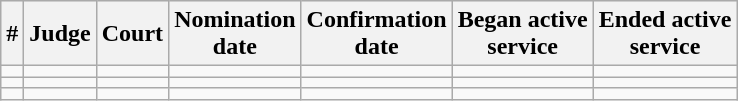<table class="sortable wikitable">
<tr bgcolor="#ececec">
<th>#</th>
<th>Judge</th>
<th>Court<br></th>
<th>Nomination<br>date</th>
<th>Confirmation<br>date</th>
<th>Began active<br>service</th>
<th>Ended active<br>service</th>
</tr>
<tr>
<td></td>
<td></td>
<td></td>
<td></td>
<td></td>
<td></td>
<td></td>
</tr>
<tr>
<td></td>
<td></td>
<td></td>
<td></td>
<td></td>
<td></td>
<td></td>
</tr>
<tr>
<td></td>
<td></td>
<td></td>
<td align="center"></td>
<td align="center"></td>
<td></td>
<td></td>
</tr>
</table>
